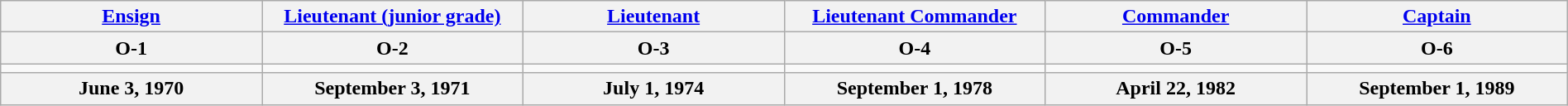<table class="wikitable" style="margin:auto; width:100%;">
<tr>
<th><a href='#'>Ensign</a></th>
<th><a href='#'>Lieutenant (junior grade)</a></th>
<th><a href='#'>Lieutenant</a></th>
<th><a href='#'>Lieutenant Commander</a></th>
<th><a href='#'>Commander</a></th>
<th><a href='#'>Captain</a></th>
</tr>
<tr>
<th>O-1</th>
<th>O-2</th>
<th>O-3</th>
<th>O-4</th>
<th>O-5</th>
<th>O-6</th>
</tr>
<tr>
<td style="text-align:center; width:16%;"></td>
<td style="text-align:center; width:16%;"></td>
<td style="text-align:center; width:16%;"></td>
<td style="text-align:center; width:16%;"></td>
<td style="text-align:center; width:16%;"></td>
<td style="text-align:center; width:16%;"></td>
</tr>
<tr>
<th>June 3, 1970</th>
<th>September 3, 1971</th>
<th>July 1, 1974</th>
<th>September 1, 1978</th>
<th>April 22, 1982</th>
<th>September 1, 1989</th>
</tr>
</table>
